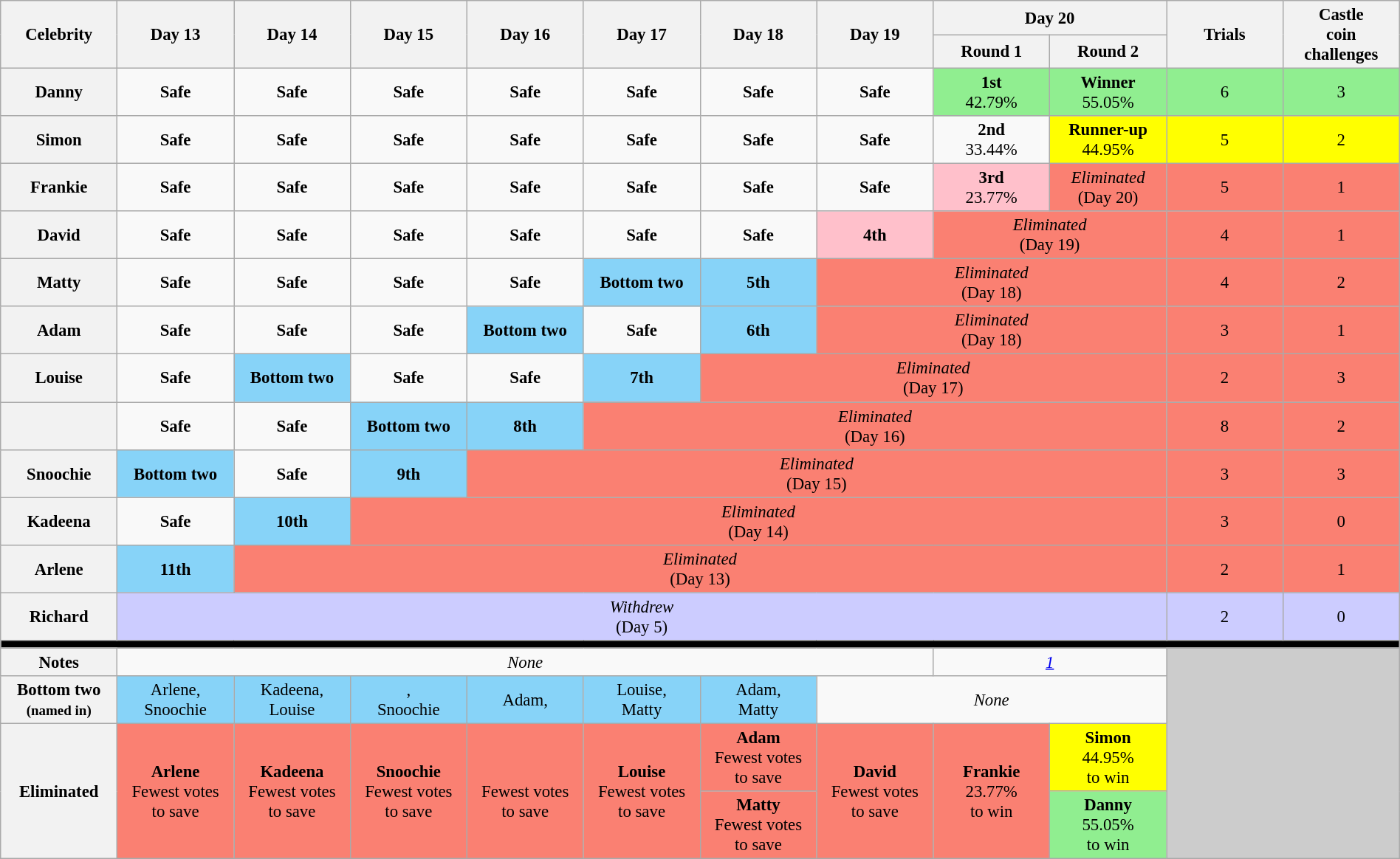<table class="wikitable" style="text-align:center; font-size:95%; width:100%;">
<tr>
<th style="width:7%" rowspan=2>Celebrity</th>
<th style="width:7%" rowspan=2>Day 13</th>
<th style="width:7%" rowspan=2>Day 14</th>
<th style="width:7%" rowspan=2>Day 15</th>
<th style="width:7%" rowspan=2>Day 16</th>
<th style="width:7%" rowspan=2>Day 17</th>
<th style="width:7%" rowspan=2>Day 18</th>
<th style="width:7%" rowspan=2>Day 19</th>
<th style="width:7%" colspan=2>Day 20</th>
<th style="width:7%" rowspan=2>Trials</th>
<th style="width:7%" rowspan=2>Castle<br>coin<br>challenges</th>
</tr>
<tr>
<th style="width:7%">Round 1</th>
<th style="width:7%">Round 2</th>
</tr>
<tr>
<th>Danny</th>
<td><strong>Safe</strong></td>
<td><strong>Safe</strong></td>
<td><strong>Safe</strong></td>
<td><strong>Safe</strong></td>
<td><strong>Safe</strong></td>
<td><strong>Safe</strong></td>
<td><strong>Safe</strong></td>
<td bgcolor=lightgreen><strong>1st</strong><br>42.79%</td>
<td bgcolor=lightgreen><strong>Winner</strong><br>55.05%</td>
<td bgcolor=lightgreen>6</td>
<td bgcolor=lightgreen>3</td>
</tr>
<tr>
<th>Simon</th>
<td><strong>Safe</strong></td>
<td><strong>Safe</strong></td>
<td><strong>Safe</strong></td>
<td><strong>Safe</strong></td>
<td><strong>Safe</strong></td>
<td><strong>Safe</strong></td>
<td><strong>Safe</strong></td>
<td><strong>2nd</strong><br>33.44%</td>
<td bgcolor=yellow><strong>Runner-up</strong><br>44.95%</td>
<td bgcolor=yellow>5</td>
<td bgcolor=yellow>2</td>
</tr>
<tr>
<th>Frankie</th>
<td><strong>Safe</strong></td>
<td><strong>Safe</strong></td>
<td><strong>Safe</strong></td>
<td><strong>Safe</strong></td>
<td><strong>Safe</strong></td>
<td><strong>Safe</strong></td>
<td><strong>Safe</strong></td>
<td style="background:pink"><strong>3rd</strong><br>23.77%</td>
<td style="background:salmon"><em>Eliminated</em><br>(Day 20)</td>
<td style="background:salmon">5</td>
<td style="background:salmon">1</td>
</tr>
<tr>
<th>David</th>
<td><strong>Safe</strong></td>
<td><strong>Safe</strong></td>
<td><strong>Safe</strong></td>
<td><strong>Safe</strong></td>
<td><strong>Safe</strong></td>
<td><strong>Safe</strong></td>
<td style="background:pink"><strong>4th</strong></td>
<td style="background:salmon" colspan=2><em>Eliminated</em><br>(Day 19)</td>
<td style="background:salmon">4</td>
<td style="background:salmon">1</td>
</tr>
<tr>
<th>Matty</th>
<td><strong>Safe</strong></td>
<td><strong>Safe</strong></td>
<td><strong>Safe</strong></td>
<td><strong>Safe</strong></td>
<td style="background:#87D3F8"><strong>Bottom two</strong></td>
<td style="background:#87D3F8"><strong>5th</strong></td>
<td style="background:salmon" colspan=3><em>Eliminated</em><br>(Day 18)</td>
<td style="background:salmon">4</td>
<td style="background:salmon">2</td>
</tr>
<tr>
<th>Adam</th>
<td><strong>Safe</strong></td>
<td><strong>Safe</strong></td>
<td><strong>Safe</strong></td>
<td style="background:#87D3F8"><strong>Bottom two</strong></td>
<td><strong>Safe</strong></td>
<td style="background:#87D3F8"><strong>6th</strong></td>
<td style="background:salmon" colspan=3><em>Eliminated</em><br>(Day 18)</td>
<td style="background:salmon">3</td>
<td style="background:salmon">1</td>
</tr>
<tr>
<th>Louise</th>
<td><strong>Safe</strong></td>
<td style="background:#87D3F8"><strong>Bottom two</strong></td>
<td><strong>Safe</strong></td>
<td><strong>Safe</strong></td>
<td style="background:#87D3F8"><strong>7th</strong></td>
<td style="background:salmon" colspan=4><em>Eliminated</em><br>(Day 17)</td>
<td style="background:salmon">2</td>
<td style="background:salmon">3</td>
</tr>
<tr>
<th></th>
<td><strong>Safe</strong></td>
<td><strong>Safe</strong></td>
<td style="background:#87D3F8"><strong>Bottom two</strong></td>
<td style="background:#87D3F8"><strong>8th</strong></td>
<td style="background:salmon" colspan=5><em>Eliminated</em><br>(Day 16)</td>
<td style="background:salmon">8</td>
<td style="background:salmon">2</td>
</tr>
<tr>
<th>Snoochie</th>
<td style="background:#87D3F8"><strong>Bottom two</strong></td>
<td><strong>Safe</strong></td>
<td style="background:#87D3F8"><strong>9th</strong></td>
<td style="background:salmon" colspan=6><em>Eliminated</em><br>(Day 15)</td>
<td style="background:salmon">3</td>
<td style="background:salmon">3</td>
</tr>
<tr>
<th>Kadeena</th>
<td><strong>Safe</strong></td>
<td style="background:#87D3F8"><strong>10th</strong></td>
<td style="background:salmon" colspan=7><em>Eliminated</em><br>(Day 14)</td>
<td style="background:salmon">3</td>
<td style="background:salmon">0</td>
</tr>
<tr>
<th>Arlene</th>
<td style="background:#87D3F8"><strong>11th</strong></td>
<td style="background:salmon" colspan=8><em>Eliminated</em><br>(Day 13)</td>
<td style="background:salmon">2</td>
<td style="background:salmon">1</td>
</tr>
<tr>
<th>Richard</th>
<td style="background:#ccf" colspan=9><em>Withdrew</em><br>(Day 5)</td>
<td style="background:#ccf">2</td>
<td style="background:#ccf">0</td>
</tr>
<tr>
<td colspan="13" style="background:#000;"></td>
</tr>
<tr>
<th>Notes</th>
<td colspan=7><em>None</em></td>
<td colspan=2><cite><a href='#'>1</a></cite></td>
<td rowspan=4 colspan=2 style=background:#ccc></td>
</tr>
<tr>
<th>Bottom two<br><small>(named in)</small></th>
<td style="background:#87D3F8">Arlene,<br>Snoochie</td>
<td style="background:#87D3F8">Kadeena,<br>Louise</td>
<td style="background:#87D3F8">,<br>Snoochie</td>
<td style="background:#87D3F8">Adam,<br></td>
<td style="background:#87D3F8">Louise,<br>Matty</td>
<td style="background:#87D3F8">Adam,<br>Matty</td>
<td colspan=3><em>None</em></td>
</tr>
<tr>
<th rowspan=2>Eliminated</th>
<td rowspan=2 style="background:salmon"><strong>Arlene</strong><br>Fewest votes<br>to save</td>
<td rowspan=2 style="background:salmon"><strong>Kadeena</strong><br>Fewest votes<br>to save</td>
<td rowspan=2 style="background:salmon"><strong>Snoochie</strong><br>Fewest votes<br>to save</td>
<td rowspan=2 style="background:salmon"><strong></strong><br>Fewest votes<br>to save</td>
<td rowspan=2 style="background:salmon"><strong>Louise</strong><br>Fewest votes<br>to save</td>
<td style="background:salmon"><strong>Adam</strong><br>Fewest votes<br>to save</td>
<td rowspan=2 style="background:salmon"><strong>David</strong><br>Fewest votes<br>to save</td>
<td rowspan=2 style="background:salmon"><strong>Frankie</strong><br>23.77%<br>to win</td>
<td style="background:yellow"><strong>Simon</strong><br>44.95%<br>to win</td>
</tr>
<tr>
<td style="background:salmon"><strong>Matty</strong><br>Fewest votes<br>to save</td>
<td style="background:lightgreen"><strong>Danny</strong><br>55.05%<br>to win</td>
</tr>
</table>
